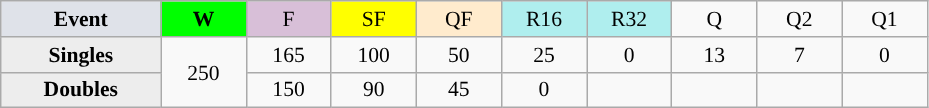<table class="wikitable nowrap" style=font-size:90%;text-align:center>
<tr>
<td style="width:100px; background:#dfe2e9;"><strong>Event</strong></td>
<td style="width:50px; background:lime;"><strong>W</strong></td>
<td style="width:50px; background:thistle;">F</td>
<td style="width:50px; background:#ff0;">SF</td>
<td style="width:50px; background:#ffebcd;">QF</td>
<td style="width:50px; background:#afeeee;">R16</td>
<td style="width:50px; background:#afeeee;">R32</td>
<td style="width:50px">Q</td>
<td style="width:50px">Q2</td>
<td style="width:50px">Q1</td>
</tr>
<tr>
<th style="background:#ededed;">Singles</th>
<td rowspan=2>250</td>
<td>165</td>
<td>100</td>
<td>50</td>
<td>25</td>
<td>0</td>
<td>13</td>
<td>7</td>
<td>0</td>
</tr>
<tr>
<th style="background:#ededed;">Doubles</th>
<td>150</td>
<td>90</td>
<td>45</td>
<td>0</td>
<td></td>
<td></td>
<td></td>
<td></td>
</tr>
</table>
